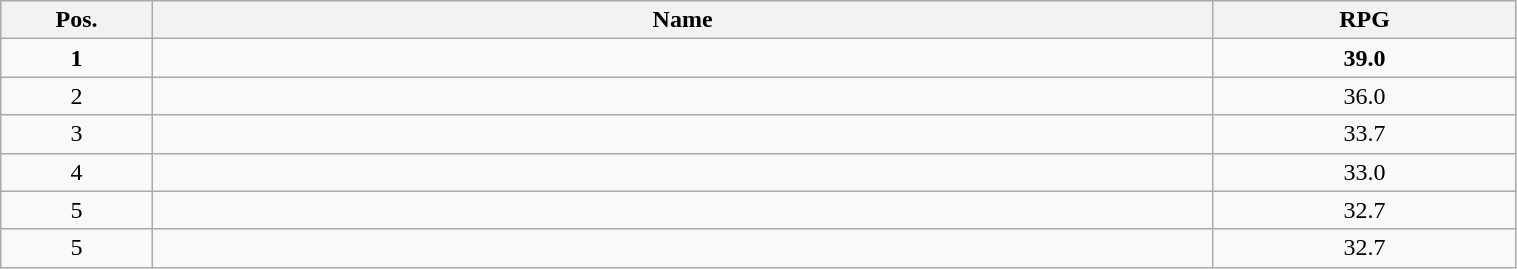<table class=wikitable width="80%">
<tr>
<th width="10%">Pos.</th>
<th width="70%">Name</th>
<th width="20%">RPG</th>
</tr>
<tr>
<td align=center><strong>1</strong></td>
<td><strong></strong></td>
<td align=center><strong>39.0</strong></td>
</tr>
<tr>
<td align=center>2</td>
<td></td>
<td align=center>36.0</td>
</tr>
<tr>
<td align=center>3</td>
<td></td>
<td align=center>33.7</td>
</tr>
<tr>
<td align=center>4</td>
<td></td>
<td align=center>33.0</td>
</tr>
<tr>
<td align=center>5</td>
<td></td>
<td align=center>32.7</td>
</tr>
<tr>
<td align=center>5</td>
<td></td>
<td align=center>32.7</td>
</tr>
</table>
